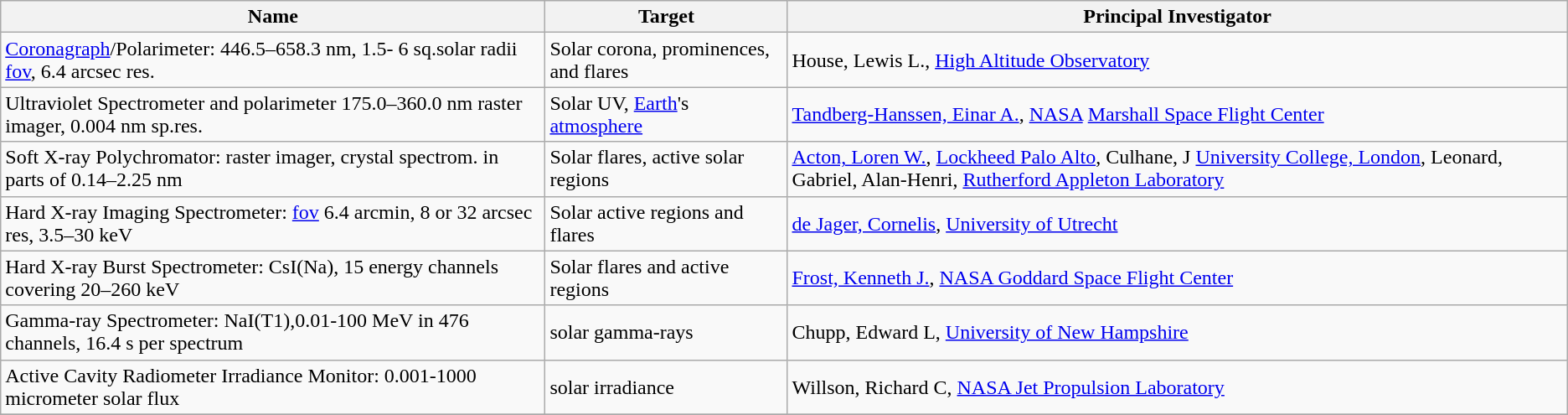<table class="wikitable sortable">
<tr>
<th>Name</th>
<th>Target</th>
<th>Principal Investigator</th>
</tr>
<tr>
<td><a href='#'>Coronagraph</a>/Polarimeter: 446.5–658.3 nm, 1.5- 6 sq.solar radii <a href='#'>fov</a>, 6.4 arcsec res.</td>
<td>Solar corona, prominences, and flares</td>
<td>House, Lewis L., <a href='#'>High Altitude Observatory</a></td>
</tr>
<tr>
<td>Ultraviolet Spectrometer and polarimeter 175.0–360.0 nm raster imager, 0.004 nm sp.res.</td>
<td>Solar UV, <a href='#'>Earth</a>'s <a href='#'>atmosphere</a></td>
<td><a href='#'>Tandberg-Hanssen, Einar A.</a>, <a href='#'>NASA</a> <a href='#'>Marshall Space Flight Center</a></td>
</tr>
<tr>
<td>Soft X-ray Polychromator: raster imager, crystal spectrom. in parts of 0.14–2.25 nm</td>
<td>Solar flares, active solar regions</td>
<td><a href='#'>Acton, Loren W.</a>, <a href='#'>Lockheed Palo Alto</a>, Culhane, J <a href='#'>University College, London</a>, Leonard, Gabriel, Alan-Henri, <a href='#'>Rutherford Appleton Laboratory</a></td>
</tr>
<tr>
<td>Hard X-ray Imaging Spectrometer: <a href='#'>fov</a> 6.4 arcmin, 8 or 32 arcsec res, 3.5–30 keV</td>
<td>Solar active regions and flares</td>
<td><a href='#'>de Jager, Cornelis</a>, <a href='#'>University of Utrecht</a></td>
</tr>
<tr>
<td>Hard X-ray Burst Spectrometer: CsI(Na), 15 energy channels covering 20–260 keV</td>
<td>Solar flares and active regions</td>
<td><a href='#'>Frost, Kenneth J.</a>, <a href='#'>NASA Goddard Space Flight Center</a></td>
</tr>
<tr>
<td>Gamma-ray Spectrometer: NaI(T1),0.01-100 MeV in 476 channels, 16.4 s per spectrum</td>
<td>solar gamma-rays</td>
<td>Chupp, Edward L, <a href='#'>University of New Hampshire</a></td>
</tr>
<tr>
<td>Active Cavity Radiometer Irradiance Monitor: 0.001-1000 micrometer solar flux</td>
<td>solar irradiance</td>
<td>Willson, Richard C, <a href='#'>NASA Jet Propulsion Laboratory</a></td>
</tr>
<tr>
</tr>
</table>
